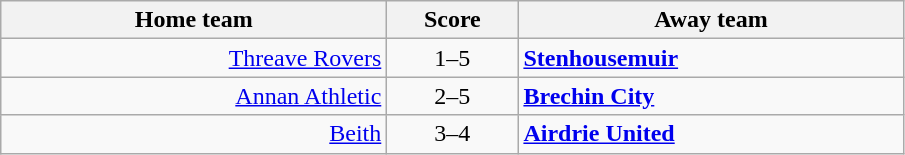<table class="wikitable" style="border-collapse: collapse;">
<tr>
<th align="right" width="250">Home team</th>
<th align="center" width="80"> Score </th>
<th align="left" width="250">Away team</th>
</tr>
<tr>
<td style="text-align: right;"><a href='#'>Threave Rovers</a></td>
<td style="text-align: center;">1–5</td>
<td style="text-align: left;"><strong><a href='#'>Stenhousemuir</a></strong></td>
</tr>
<tr>
<td style="text-align: right;"><a href='#'>Annan Athletic</a></td>
<td style="text-align: center;">2–5</td>
<td style="text-align: left;"><strong><a href='#'>Brechin City</a></strong></td>
</tr>
<tr>
<td style="text-align: right;"><a href='#'>Beith</a></td>
<td style="text-align: center;">3–4</td>
<td style="text-align: left;"><strong><a href='#'>Airdrie United</a></strong></td>
</tr>
</table>
